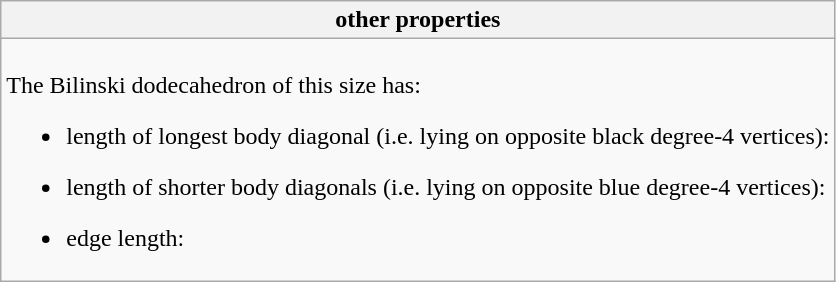<table class="wikitable collapsible collapsed">
<tr>
<th>other properties</th>
</tr>
<tr>
<td><br>The Bilinski dodecahedron of this size has:<ul><li>length of longest body diagonal (i.e. lying on opposite black degree-4 vertices):</li></ul><ul><li>length of shorter body diagonals (i.e. lying on opposite blue degree-4 vertices):</li></ul><ul><li>edge length:</li></ul></td>
</tr>
</table>
